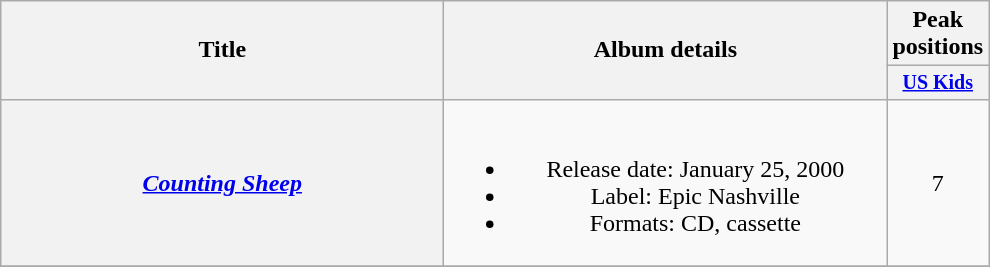<table class="wikitable plainrowheaders" style="text-align:center;">
<tr>
<th rowspan="2" style="width:18em;">Title</th>
<th rowspan="2" style="width:18em;">Album details</th>
<th colspan="1">Peak positions</th>
</tr>
<tr style="font-size:smaller;">
<th width="40"><a href='#'>US Kids</a><br></th>
</tr>
<tr>
<th scope="row"><em><a href='#'>Counting Sheep</a></em></th>
<td><br><ul><li>Release date: January 25, 2000</li><li>Label: Epic Nashville</li><li>Formats: CD, cassette</li></ul></td>
<td>7</td>
</tr>
<tr>
</tr>
</table>
